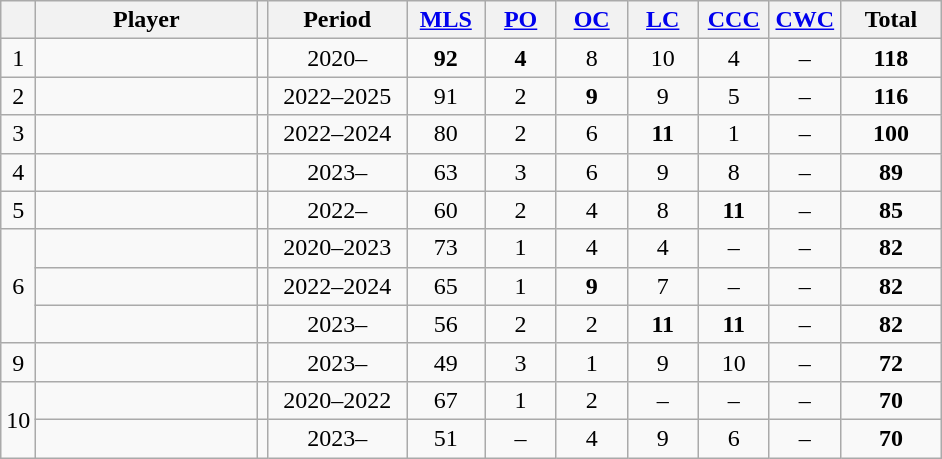<table class="wikitable sortable nowrap" style="text-align: center;">
<tr>
<th></th>
<th width=140>Player</th>
<th></th>
<th width=85>Period</th>
<th width=45><a href='#'>MLS</a></th>
<th width=40><a href='#'>PO</a></th>
<th width=40><a href='#'>OC</a></th>
<th width=40><a href='#'>LC</a></th>
<th width=40><a href='#'>CCC</a></th>
<th width=40><a href='#'>CWC</a></th>
<th width=60>Total</th>
</tr>
<tr>
<td>1</td>
<td align="left"><strong></strong></td>
<td></td>
<td>2020–</td>
<td><strong>92</strong></td>
<td><strong>4</strong></td>
<td>8</td>
<td>10</td>
<td>4</td>
<td>–</td>
<td><strong>118</strong></td>
</tr>
<tr>
<td>2</td>
<td align="left"></td>
<td></td>
<td>2022–2025</td>
<td>91</td>
<td>2</td>
<td><strong>9</strong></td>
<td>9</td>
<td>5</td>
<td>–</td>
<td><strong>116</strong></td>
</tr>
<tr>
<td>3</td>
<td align="left"></td>
<td></td>
<td>2022–2024</td>
<td>80</td>
<td>2</td>
<td>6</td>
<td><strong>11</strong></td>
<td>1</td>
<td>–</td>
<td><strong>100</strong></td>
</tr>
<tr>
<td>4</td>
<td align="left"><strong></strong></td>
<td></td>
<td>2023–</td>
<td>63</td>
<td>3</td>
<td>6</td>
<td>9</td>
<td>8</td>
<td>–</td>
<td><strong>89</strong></td>
</tr>
<tr>
<td>5</td>
<td align="left"><strong></strong></td>
<td></td>
<td>2022–</td>
<td>60</td>
<td>2</td>
<td>4</td>
<td>8</td>
<td><strong>11</strong></td>
<td>–</td>
<td><strong>85</strong></td>
</tr>
<tr>
<td rowspan="3">6</td>
<td align="left"></td>
<td></td>
<td>2020–2023</td>
<td>73</td>
<td>1</td>
<td>4</td>
<td>4</td>
<td>–</td>
<td>–</td>
<td><strong>82</strong></td>
</tr>
<tr>
<td align="left"></td>
<td></td>
<td>2022–2024</td>
<td>65</td>
<td>1</td>
<td><strong>9</strong></td>
<td>7</td>
<td>–</td>
<td>–</td>
<td><strong>82</strong></td>
</tr>
<tr>
<td align="left"><strong></strong></td>
<td></td>
<td>2023–</td>
<td>56</td>
<td>2</td>
<td>2</td>
<td><strong>11</strong></td>
<td><strong>11</strong></td>
<td>–</td>
<td><strong>82</strong></td>
</tr>
<tr>
<td>9</td>
<td align="left"><strong></strong></td>
<td></td>
<td>2023–</td>
<td>49</td>
<td>3</td>
<td>1</td>
<td>9</td>
<td>10</td>
<td>–</td>
<td><strong>72</strong></td>
</tr>
<tr>
<td rowspan="2">10</td>
<td align="left"></td>
<td></td>
<td>2020–2022</td>
<td>67</td>
<td>1</td>
<td>2</td>
<td>–</td>
<td>–</td>
<td>–</td>
<td><strong>70</strong></td>
</tr>
<tr>
<td align="left"><strong></strong></td>
<td></td>
<td>2023–</td>
<td>51</td>
<td>–</td>
<td>4</td>
<td>9</td>
<td>6</td>
<td>–</td>
<td><strong>70</strong></td>
</tr>
</table>
